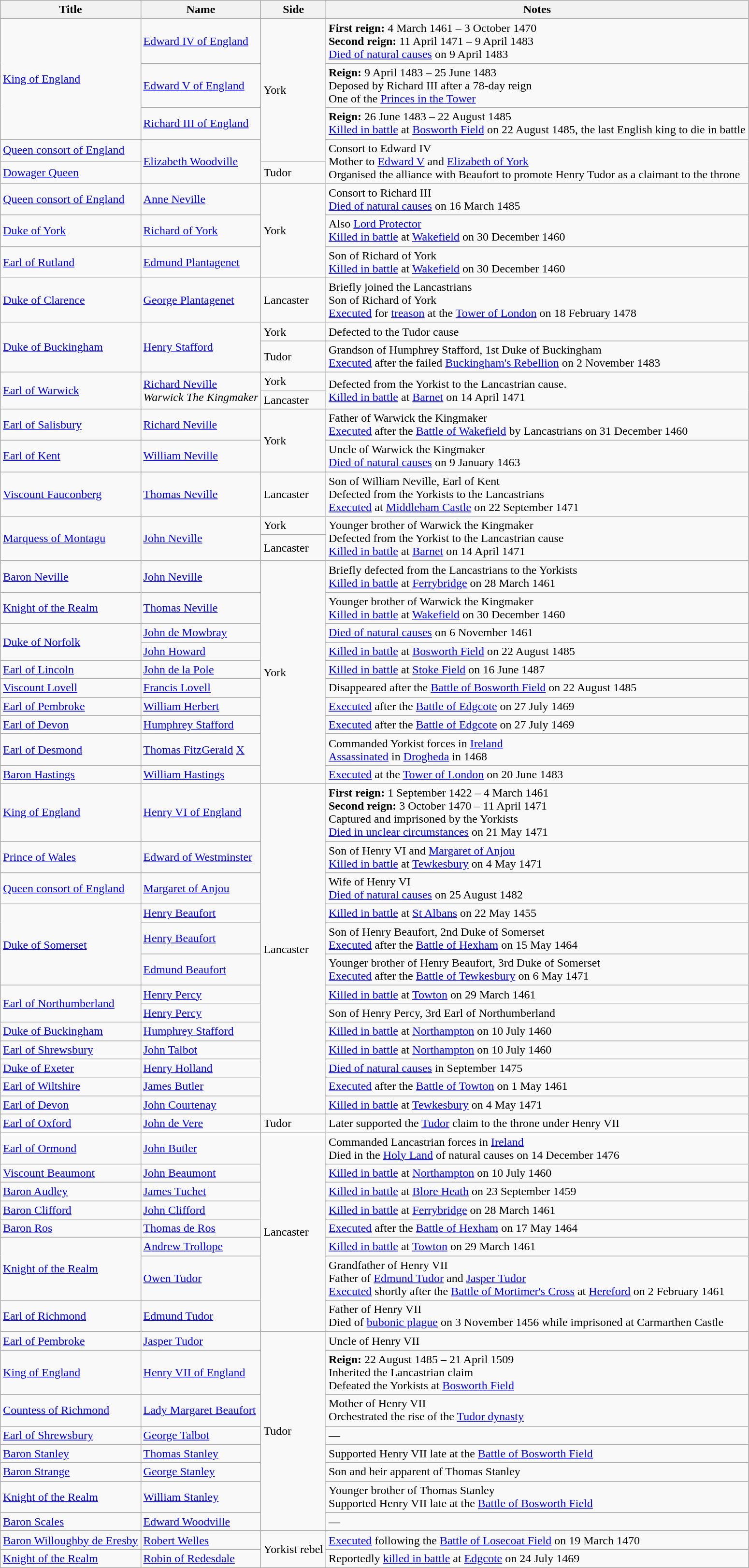<table class="wikitable sortable">
<tr>
<th>Title</th>
<th>Name</th>
<th>Side</th>
<th>Notes</th>
</tr>
<tr>
<td rowspan="3" data-sort-value="1"><a href='#'>King of England</a></td>
<td><a href='#'>Edward IV of England</a></td>
<td rowspan="4">York</td>
<td><strong>First reign:</strong> 4 March 1461 – 3 October 1470<br><strong>Second reign:</strong> 11 April 1471 – 9 April 1483<br><a href='#'>Died of natural causes</a> on 9 April 1483</td>
</tr>
<tr>
<td><a href='#'>Edward V of England</a></td>
<td><strong>Reign:</strong> 9 April 1483 – 25 June 1483<br>Deposed by Richard III after a 78-day reign<br>One of the <a href='#'>Princes in the Tower</a></td>
</tr>
<tr>
<td><a href='#'>Richard III of England</a> </td>
<td><strong>Reign:</strong> 26 June 1483 – 22 August 1485<br><a href='#'>Killed in battle</a> at <a href='#'>Bosworth Field</a> on 22 August 1485, the last English king to die in battle</td>
</tr>
<tr>
<td data-sort-value=3><a href='#'>Queen consort of England</a></td>
<td rowspan=2><a href='#'>Elizabeth Woodville</a></td>
<td rowspan=2>Consort to Edward IV<br>Mother to <a href='#'>Edward V</a> and <a href='#'>Elizabeth of York</a><br>Organised the alliance with Beaufort to promote Henry Tudor as a claimant to the throne</td>
</tr>
<tr>
<td data-sort-value=4><a href='#'>Dowager Queen</a></td>
<td>Tudor</td>
</tr>
<tr>
<td data-sort-value=3><a href='#'>Queen consort of England</a></td>
<td><a href='#'>Anne Neville</a></td>
<td rowspan="4">York</td>
<td>Consort to Richard III<br><a href='#'>Died of natural causes</a> on 16 March 1485</td>
</tr>
<tr>
<td><a href='#'>Duke of York</a></td>
<td><a href='#'>Richard of York</a> </td>
<td>Also <a href='#'>Lord Protector</a><br><a href='#'>Killed in battle</a> at <a href='#'>Wakefield</a> on 30 December 1460</td>
</tr>
<tr>
<td><a href='#'>Earl of Rutland</a></td>
<td><a href='#'>Edmund Plantagenet</a> </td>
<td>Son of Richard of York<br><a href='#'>Killed in battle</a> at <a href='#'>Wakefield</a> on 30 December 1460</td>
</tr>
<tr>
<td rowspan=2><a href='#'>Duke of Clarence</a></td>
<td rowspan=2><a href='#'>George Plantagenet</a> </td>
<td rowspan=2>Briefly joined the Lancastrians<br>Son of Richard of York<br><a href='#'>Executed</a> for <a href='#'>treason</a> at the <a href='#'>Tower of London</a> on 18 February 1478</td>
</tr>
<tr>
<td>Lancaster</td>
</tr>
<tr>
<td rowspan=2><a href='#'>Duke of Buckingham</a></td>
<td rowspan=2><a href='#'>Henry Stafford</a> </td>
<td>York</td>
<td>Defected to the Tudor cause</td>
</tr>
<tr>
<td>Tudor</td>
<td>Grandson of Humphrey Stafford, 1st Duke of Buckingham<br><a href='#'>Executed</a> after the failed <a href='#'>Buckingham's Rebellion</a> on 2 November 1483</td>
</tr>
<tr>
<td rowspan=2><a href='#'>Earl of Warwick</a></td>
<td rowspan=2><a href='#'>Richard Neville</a><br><em>Warwick The Kingmaker</em> </td>
<td>York</td>
<td rowspan=2>Defected from the Yorkist to the Lancastrian cause.<br><a href='#'>Killed in battle</a> at <a href='#'>Barnet</a> on 14 April 1471</td>
</tr>
<tr>
<td>Lancaster</td>
</tr>
<tr>
<td><a href='#'>Earl of Salisbury</a></td>
<td><a href='#'>Richard Neville</a> </td>
<td rowspan="3">York</td>
<td>Father of Warwick the Kingmaker<br><a href='#'>Executed</a> after the <a href='#'>Battle of Wakefield</a> by Lancastrians on 31 December 1460</td>
</tr>
<tr>
<td><a href='#'>Earl of Kent</a></td>
<td><a href='#'>William Neville</a></td>
<td>Uncle of Warwick the Kingmaker<br><a href='#'>Died of natural causes</a> on 9 January 1463</td>
</tr>
<tr>
<td rowspan=2><a href='#'>Viscount Fauconberg</a></td>
<td rowspan=2><a href='#'>Thomas Neville</a></td>
<td rowspan=2>Son of William Neville, Earl of Kent<br>Defected from the Yorkists to the Lancastrians<br><a href='#'>Executed</a> at <a href='#'>Middleham Castle</a> on 22 September 1471</td>
</tr>
<tr>
<td>Lancaster</td>
</tr>
<tr>
<td rowspan=2><a href='#'>Marquess of Montagu</a></td>
<td rowspan=2><a href='#'>John Neville</a> </td>
<td>York</td>
<td rowspan=2>Younger brother of Warwick the Kingmaker<br>Defected from the Yorkist to the Lancastrian cause<br><a href='#'>Killed in battle</a> at <a href='#'>Barnet</a> on 14 April 1471</td>
</tr>
<tr>
<td rowspan="2">Lancaster</td>
</tr>
<tr>
<td rowspan=2><a href='#'>Baron Neville</a></td>
<td rowspan=2><a href='#'>John Neville</a></td>
<td rowspan=2>Briefly defected from the Lancastrians to the Yorkists<br><a href='#'>Killed in battle</a> at <a href='#'>Ferrybridge</a> on 28 March 1461</td>
</tr>
<tr>
<td rowspan="10">York</td>
</tr>
<tr>
<td><a href='#'>Knight of the Realm</a></td>
<td><a href='#'>Thomas Neville</a> </td>
<td>Younger brother of Warwick the Kingmaker<br><a href='#'>Killed in battle</a> at <a href='#'>Wakefield</a> on 30 December 1460</td>
</tr>
<tr>
<td rowspan="2"><a href='#'>Duke of Norfolk</a></td>
<td><a href='#'>John de Mowbray</a></td>
<td><a href='#'>Died of natural causes</a> on 6 November 1461</td>
</tr>
<tr>
<td><a href='#'>John Howard</a> </td>
<td><a href='#'>Killed in battle</a> at <a href='#'>Bosworth Field</a> on 22 August 1485</td>
</tr>
<tr>
<td><a href='#'>Earl of Lincoln</a></td>
<td><a href='#'>John de la Pole</a> </td>
<td><a href='#'>Killed in battle</a> at <a href='#'>Stoke Field</a> on 16 June 1487</td>
</tr>
<tr>
<td><a href='#'>Viscount Lovell</a></td>
<td><a href='#'>Francis Lovell</a></td>
<td>Disappeared after the <a href='#'>Battle of Bosworth Field</a> on 22 August 1485</td>
</tr>
<tr>
<td><a href='#'>Earl of Pembroke</a></td>
<td><a href='#'>William Herbert</a> </td>
<td><a href='#'>Executed</a> after the <a href='#'>Battle of Edgcote</a> on 27 July 1469</td>
</tr>
<tr>
<td><a href='#'>Earl of Devon</a></td>
<td><a href='#'>Humphrey Stafford</a> </td>
<td><a href='#'>Executed</a> after the <a href='#'>Battle of Edgcote</a> on 27 July 1469</td>
</tr>
<tr>
<td><a href='#'>Earl of Desmond</a></td>
<td><a href='#'>Thomas FitzGerald</a> <a href='#'>X</a> </td>
<td>Commanded Yorkist forces in <a href='#'>Ireland</a><br><a href='#'>Assassinated</a> in <a href='#'>Drogheda</a> in 1468</td>
</tr>
<tr>
<td><a href='#'>Baron Hastings</a></td>
<td><a href='#'>William Hastings</a> </td>
<td><a href='#'>Executed</a> at the <a href='#'>Tower of London</a> on 20 June 1483</td>
</tr>
<tr>
<td data-sort-value=1><a href='#'>King of England</a></td>
<td><a href='#'>Henry VI of England</a> </td>
<td rowspan="14">Lancaster</td>
<td><strong>First reign:</strong> 1 September 1422 – 4 March 1461<br><strong>Second reign:</strong> 3 October 1470 – 11 April 1471<br>Captured and imprisoned by the Yorkists<br><a href='#'>Died in unclear circumstances</a> on 21 May 1471</td>
</tr>
<tr>
<td data-sort-value=2><a href='#'>Prince of Wales</a></td>
<td><a href='#'>Edward of Westminster</a> </td>
<td>Son of Henry VI and <a href='#'>Margaret of Anjou</a><br><a href='#'>Killed in battle</a> at <a href='#'>Tewkesbury</a> on 4 May 1471</td>
</tr>
<tr>
<td data-sort-value=3><a href='#'>Queen consort of England</a></td>
<td><a href='#'>Margaret of Anjou</a> </td>
<td>Wife of Henry VI<br><a href='#'>Died of natural causes</a> on 25 August 1482</td>
</tr>
<tr>
<td rowspan="3"><a href='#'>Duke of Somerset</a></td>
<td><a href='#'>Henry Beaufort</a> </td>
<td><a href='#'>Killed in battle</a> at <a href='#'>St Albans</a> on 22 May 1455</td>
</tr>
<tr>
<td><a href='#'>Henry Beaufort</a> </td>
<td>Son of Henry Beaufort, 2nd Duke of Somerset<br><a href='#'>Executed</a> after the <a href='#'>Battle of Hexham</a> on 15 May 1464</td>
</tr>
<tr>
<td><a href='#'>Edmund Beaufort</a> </td>
<td>Younger brother of Henry Beaufort, 3rd Duke of Somerset<br><a href='#'>Executed</a> after the <a href='#'>Battle of Tewkesbury</a> on 6 May 1471</td>
</tr>
<tr>
<td rowspan="2"><a href='#'>Earl of Northumberland</a></td>
<td><a href='#'>Henry Percy</a> </td>
<td><a href='#'>Killed in battle</a> at <a href='#'>Towton</a> on 29 March 1461</td>
</tr>
<tr>
<td><a href='#'>Henry Percy</a></td>
<td>Son of Henry Percy, 3rd Earl of Northumberland</td>
</tr>
<tr>
<td><a href='#'>Duke of Buckingham</a></td>
<td><a href='#'>Humphrey Stafford</a> </td>
<td><a href='#'>Killed in battle</a> at <a href='#'>Northampton</a> on 10 July 1460</td>
</tr>
<tr>
<td><a href='#'>Earl of Shrewsbury</a></td>
<td><a href='#'>John Talbot</a> </td>
<td><a href='#'>Killed in battle</a> at <a href='#'>Northampton</a> on 10 July 1460</td>
</tr>
<tr>
<td><a href='#'>Duke of Exeter</a></td>
<td><a href='#'>Henry Holland</a></td>
<td><a href='#'>Died of natural causes</a> in September 1475</td>
</tr>
<tr>
<td><a href='#'>Earl of Wiltshire</a></td>
<td><a href='#'>James Butler</a> </td>
<td><a href='#'>Executed</a> after the <a href='#'>Battle of Towton</a> on 1 May 1461</td>
</tr>
<tr>
<td><a href='#'>Earl of Devon</a></td>
<td><a href='#'>John Courtenay</a> </td>
<td><a href='#'>Killed in battle</a> at <a href='#'>Tewkesbury</a> on 4 May 1471</td>
</tr>
<tr>
<td rowspan=2><a href='#'>Earl of Oxford</a></td>
<td rowspan=2><a href='#'>John de Vere</a></td>
<td rowspan=2>Later supported the <a href='#'>Tudor</a> claim to the throne under Henry VII</td>
</tr>
<tr>
<td>Tudor</td>
</tr>
<tr>
<td><a href='#'>Earl of Ormond</a></td>
<td><a href='#'>John Butler</a></td>
<td rowspan="9">Lancaster</td>
<td>Commanded Lancastrian forces in <a href='#'>Ireland</a><br>Died in the <a href='#'>Holy Land</a> of natural causes on 14 December 1476</td>
</tr>
<tr>
<td><a href='#'>Viscount Beaumont</a></td>
<td><a href='#'>John Beaumont</a> </td>
<td><a href='#'>Killed in battle</a> at <a href='#'>Northampton</a> on 10 July 1460</td>
</tr>
<tr>
<td><a href='#'>Baron Audley</a></td>
<td><a href='#'>James Tuchet</a> </td>
<td><a href='#'>Killed in battle</a> at <a href='#'>Blore Heath</a> on 23 September 1459</td>
</tr>
<tr>
<td><a href='#'>Baron Clifford</a></td>
<td><a href='#'>John Clifford</a> </td>
<td><a href='#'>Killed in battle</a> at <a href='#'>Ferrybridge</a> on 28 March 1461</td>
</tr>
<tr>
<td><a href='#'>Baron Ros</a></td>
<td><a href='#'>Thomas de Ros</a> </td>
<td><a href='#'>Executed</a> after the <a href='#'>Battle of Hexham</a> on 17 May 1464</td>
</tr>
<tr>
<td rowspan="2"><a href='#'>Knight of the Realm</a></td>
<td><a href='#'>Andrew Trollope</a> </td>
<td><a href='#'>Killed in battle</a> at <a href='#'>Towton</a> on 29 March 1461</td>
</tr>
<tr>
<td><a href='#'>Owen Tudor</a> </td>
<td>Grandfather of Henry VII<br>Father of <a href='#'>Edmund Tudor</a> and <a href='#'>Jasper Tudor</a><br><a href='#'>Executed</a> shortly after the <a href='#'>Battle of Mortimer's Cross</a> at <a href='#'>Hereford</a> on 2 February 1461</td>
</tr>
<tr>
<td><a href='#'>Earl of Richmond</a></td>
<td><a href='#'>Edmund Tudor</a> </td>
<td>Father of Henry VII<br>Died of <a href='#'>bubonic plague</a> on 3 November 1456 while imprisoned at Carmarthen Castle</td>
</tr>
<tr>
<td rowspan=2><a href='#'>Earl of Pembroke</a></td>
<td rowspan=2><a href='#'>Jasper Tudor</a></td>
<td rowspan=2>Uncle of Henry VII</td>
</tr>
<tr>
<td rowspan="8">Tudor</td>
</tr>
<tr>
<td data-sort-value=1><a href='#'>King of England</a></td>
<td><a href='#'>Henry VII of England</a></td>
<td><strong>Reign:</strong> 22 August 1485 – 21 April 1509<br>Inherited the Lancastrian claim<br>Defeated the Yorkists at <a href='#'>Bosworth Field</a></td>
</tr>
<tr>
<td><a href='#'>Countess of Richmond</a></td>
<td><a href='#'>Lady Margaret Beaufort</a></td>
<td>Mother of Henry VII<br>Orchestrated the rise of the <a href='#'>Tudor dynasty</a></td>
</tr>
<tr>
<td><a href='#'>Earl of Shrewsbury</a></td>
<td><a href='#'>George Talbot</a></td>
<td>—</td>
</tr>
<tr>
<td><a href='#'>Baron Stanley</a></td>
<td><a href='#'>Thomas Stanley</a></td>
<td>Supported Henry VII late at the <a href='#'>Battle of Bosworth Field</a></td>
</tr>
<tr>
<td><a href='#'>Baron Strange</a></td>
<td><a href='#'>George Stanley</a></td>
<td>Son and heir apparent of Thomas Stanley</td>
</tr>
<tr>
<td><a href='#'>Knight of the Realm</a></td>
<td><a href='#'>William Stanley</a></td>
<td>Younger brother of Thomas Stanley<br>Supported Henry VII late at the <a href='#'>Battle of Bosworth Field</a></td>
</tr>
<tr>
<td><a href='#'>Baron Scales</a></td>
<td><a href='#'>Edward Woodville</a></td>
<td>—</td>
</tr>
<tr>
<td><a href='#'>Baron Willoughby de Eresby</a></td>
<td><a href='#'>Robert Welles</a> </td>
<td rowspan="2">Yorkist rebel</td>
<td><a href='#'>Executed</a> following the <a href='#'>Battle of Losecoat Field</a> on 19 March 1470</td>
</tr>
<tr>
<td><a href='#'>Knight of the Realm</a></td>
<td><a href='#'>Robin of Redesdale</a> </td>
<td>Reportedly <a href='#'>killed in battle</a> at <a href='#'>Edgcote</a> on 24 July 1469</td>
</tr>
</table>
